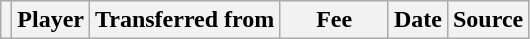<table class="wikitable plainrowheaders sortable">
<tr>
<th></th>
<th scope="col">Player</th>
<th>Transferred from</th>
<th style="width: 65px;">Fee</th>
<th scope="col">Date</th>
<th scope="col">Source</th>
</tr>
</table>
